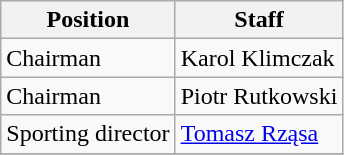<table class="wikitable">
<tr>
<th>Position</th>
<th>Staff</th>
</tr>
<tr>
<td>Chairman</td>
<td> Karol Klimczak</td>
</tr>
<tr>
<td>Chairman</td>
<td> Piotr Rutkowski</td>
</tr>
<tr>
<td>Sporting director</td>
<td> <a href='#'>Tomasz Rząsa</a></td>
</tr>
<tr>
</tr>
</table>
